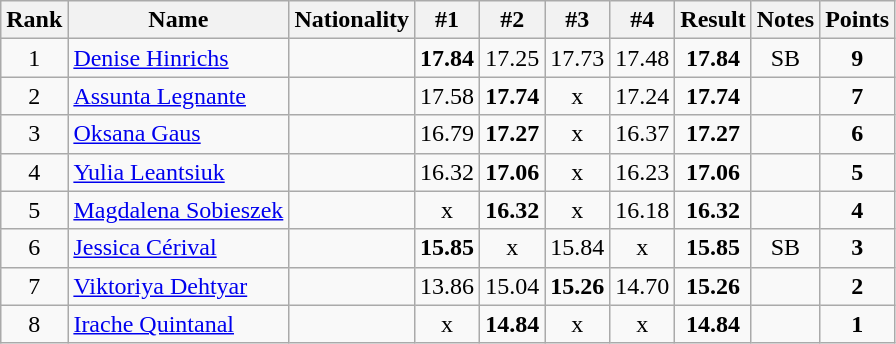<table class="wikitable sortable" style="text-align:center">
<tr>
<th>Rank</th>
<th>Name</th>
<th>Nationality</th>
<th>#1</th>
<th>#2</th>
<th>#3</th>
<th>#4</th>
<th>Result</th>
<th>Notes</th>
<th>Points</th>
</tr>
<tr>
<td>1</td>
<td align=left><a href='#'>Denise Hinrichs</a></td>
<td align=left></td>
<td><strong>17.84</strong></td>
<td>17.25</td>
<td>17.73</td>
<td>17.48</td>
<td><strong>17.84</strong></td>
<td>SB</td>
<td><strong>9</strong></td>
</tr>
<tr>
<td>2</td>
<td align=left><a href='#'>Assunta Legnante</a></td>
<td align=left></td>
<td>17.58</td>
<td><strong>17.74</strong></td>
<td>x</td>
<td>17.24</td>
<td><strong>17.74</strong></td>
<td></td>
<td><strong>7</strong></td>
</tr>
<tr>
<td>3</td>
<td align=left><a href='#'>Oksana Gaus</a></td>
<td align=left></td>
<td>16.79</td>
<td><strong>17.27</strong></td>
<td>x</td>
<td>16.37</td>
<td><strong>17.27</strong></td>
<td></td>
<td><strong>6</strong></td>
</tr>
<tr>
<td>4</td>
<td align=left><a href='#'>Yulia Leantsiuk</a></td>
<td align=left></td>
<td>16.32</td>
<td><strong>17.06</strong></td>
<td>x</td>
<td>16.23</td>
<td><strong>17.06</strong></td>
<td></td>
<td><strong>5</strong></td>
</tr>
<tr>
<td>5</td>
<td align=left><a href='#'>Magdalena Sobieszek</a></td>
<td align=left></td>
<td>x</td>
<td><strong>16.32</strong></td>
<td>x</td>
<td>16.18</td>
<td><strong>16.32</strong></td>
<td></td>
<td><strong>4</strong></td>
</tr>
<tr>
<td>6</td>
<td align=left><a href='#'>Jessica Cérival</a></td>
<td align=left></td>
<td><strong>15.85</strong></td>
<td>x</td>
<td>15.84</td>
<td>x</td>
<td><strong>15.85</strong></td>
<td>SB</td>
<td><strong>3</strong></td>
</tr>
<tr>
<td>7</td>
<td align=left><a href='#'>Viktoriya Dehtyar</a></td>
<td align=left></td>
<td>13.86</td>
<td>15.04</td>
<td><strong>15.26</strong></td>
<td>14.70</td>
<td><strong>15.26</strong></td>
<td></td>
<td><strong>2</strong></td>
</tr>
<tr>
<td>8</td>
<td align=left><a href='#'>Irache Quintanal</a></td>
<td align=left></td>
<td>x</td>
<td><strong>14.84</strong></td>
<td>x</td>
<td>x</td>
<td><strong>14.84</strong></td>
<td></td>
<td><strong>1</strong></td>
</tr>
</table>
